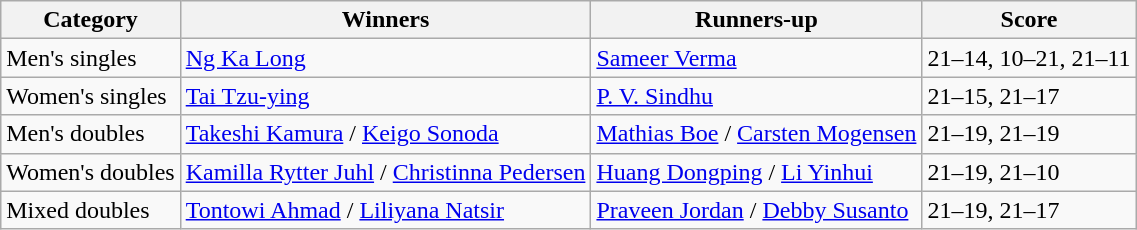<table class=wikitable style="white-space:nowrap;">
<tr>
<th>Category</th>
<th>Winners</th>
<th>Runners-up</th>
<th>Score</th>
</tr>
<tr>
<td>Men's singles</td>
<td> <a href='#'>Ng Ka Long</a></td>
<td> <a href='#'>Sameer Verma</a></td>
<td>21–14, 10–21, 21–11</td>
</tr>
<tr>
<td>Women's singles</td>
<td> <a href='#'>Tai Tzu-ying</a></td>
<td> <a href='#'>P. V. Sindhu</a></td>
<td>21–15, 21–17</td>
</tr>
<tr>
<td>Men's doubles</td>
<td> <a href='#'>Takeshi Kamura</a> / <a href='#'>Keigo Sonoda</a></td>
<td> <a href='#'>Mathias Boe</a> / <a href='#'>Carsten Mogensen</a></td>
<td>21–19, 21–19</td>
</tr>
<tr>
<td>Women's doubles</td>
<td> <a href='#'>Kamilla Rytter Juhl</a> / <a href='#'>Christinna Pedersen</a></td>
<td> <a href='#'>Huang Dongping</a> / <a href='#'>Li Yinhui</a></td>
<td>21–19, 21–10</td>
</tr>
<tr>
<td>Mixed doubles</td>
<td> <a href='#'>Tontowi Ahmad</a> / <a href='#'>Liliyana Natsir</a></td>
<td> <a href='#'>Praveen Jordan</a> / <a href='#'>Debby Susanto</a></td>
<td>21–19, 21–17</td>
</tr>
</table>
